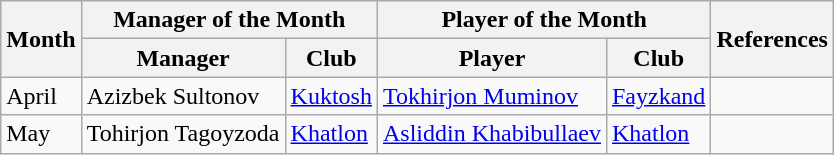<table class="wikitable">
<tr>
<th rowspan="2">Month</th>
<th colspan="2">Manager of the Month</th>
<th colspan="2">Player of the Month</th>
<th rowspan="2">References</th>
</tr>
<tr>
<th>Manager</th>
<th>Club</th>
<th>Player</th>
<th>Club</th>
</tr>
<tr>
<td>April</td>
<td> Azizbek Sultonov</td>
<td><a href='#'>Kuktosh</a></td>
<td> <a href='#'>Tokhirjon Muminov</a></td>
<td><a href='#'>Fayzkand</a></td>
<td align=center></td>
</tr>
<tr>
<td>May</td>
<td> Tohirjon Tagoyzoda</td>
<td><a href='#'>Khatlon</a></td>
<td> <a href='#'>Asliddin Khabibullaev</a></td>
<td><a href='#'>Khatlon</a></td>
<td align=center></td>
</tr>
</table>
